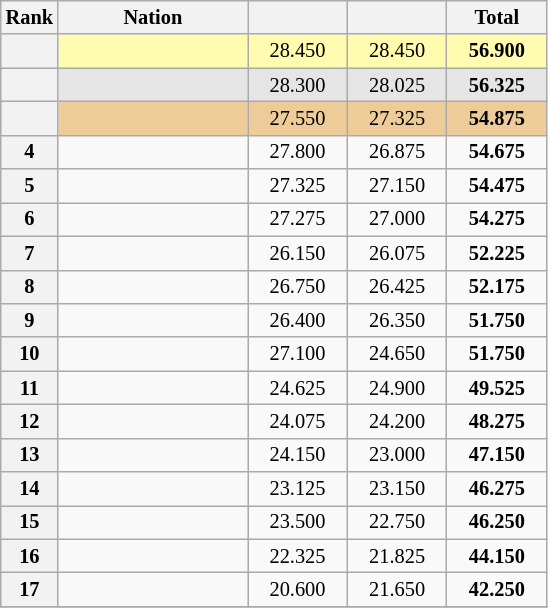<table class="wikitable sortable" style="text-align:center; font-size:85%">
<tr>
<th scope="col" style="width:20px;">Rank</th>
<th ! scope="col" style="width:120px;">Nation</th>
<th ! scope="col" style="width:60px;"></th>
<th ! scope="col" style="width:60px;"> </th>
<th ! scope="col" style="width:60px;">Total</th>
</tr>
<tr bgcolor=fffcaf>
<th scope=row></th>
<td align=left></td>
<td>28.450</td>
<td>28.450</td>
<td><strong>56.900</strong></td>
</tr>
<tr bgcolor=e5e5e5>
<th scope=row></th>
<td align=left></td>
<td>28.300</td>
<td>28.025</td>
<td><strong>56.325</strong></td>
</tr>
<tr bgcolor=eecc99>
<th scope=row></th>
<td align=left></td>
<td>27.550</td>
<td>27.325</td>
<td><strong>54.875</strong></td>
</tr>
<tr>
<th scope=row>4</th>
<td align=left></td>
<td>27.800</td>
<td>26.875</td>
<td><strong>54.675</strong></td>
</tr>
<tr>
<th scope=row>5</th>
<td align=left></td>
<td>27.325</td>
<td>27.150</td>
<td><strong>54.475</strong></td>
</tr>
<tr>
<th scope=row>6</th>
<td align=left></td>
<td>27.275</td>
<td>27.000</td>
<td><strong>54.275</strong></td>
</tr>
<tr>
<th scope=row>7</th>
<td align=left></td>
<td>26.150</td>
<td>26.075</td>
<td><strong>52.225</strong></td>
</tr>
<tr>
<th scope=row>8</th>
<td align=left></td>
<td>26.750</td>
<td>26.425</td>
<td><strong>52.175</strong></td>
</tr>
<tr>
<th scope=row>9</th>
<td align=left></td>
<td>26.400</td>
<td>26.350</td>
<td><strong>51.750</strong></td>
</tr>
<tr>
<th scope=row>10</th>
<td align=left></td>
<td>27.100</td>
<td>24.650</td>
<td><strong>51.750</strong></td>
</tr>
<tr>
<th scope=row>11</th>
<td align=left></td>
<td>24.625</td>
<td>24.900</td>
<td><strong>49.525</strong></td>
</tr>
<tr>
<th scope=row>12</th>
<td align=left></td>
<td>24.075</td>
<td>24.200</td>
<td><strong>48.275</strong></td>
</tr>
<tr>
<th scope=row>13</th>
<td align=left></td>
<td>24.150</td>
<td>23.000</td>
<td><strong>47.150</strong></td>
</tr>
<tr>
<th scope=row>14</th>
<td align=left></td>
<td>23.125</td>
<td>23.150</td>
<td><strong>46.275</strong></td>
</tr>
<tr>
<th scope=row>15</th>
<td align=left></td>
<td>23.500</td>
<td>22.750</td>
<td><strong>46.250</strong></td>
</tr>
<tr>
<th scope=row>16</th>
<td align=left></td>
<td>22.325</td>
<td>21.825</td>
<td><strong>44.150</strong></td>
</tr>
<tr>
<th scope=row>17</th>
<td align=left></td>
<td>20.600</td>
<td>21.650</td>
<td><strong>42.250</strong></td>
</tr>
<tr>
</tr>
</table>
